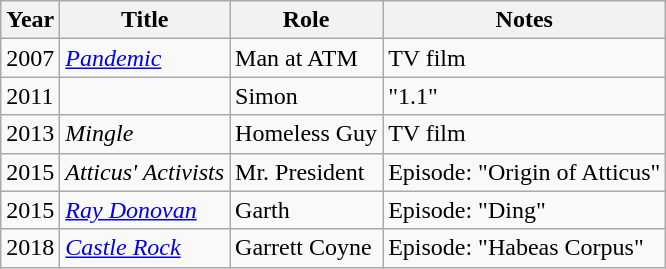<table class="wikitable sortable">
<tr>
<th>Year</th>
<th>Title</th>
<th>Role</th>
<th class="unsortable">Notes</th>
</tr>
<tr>
<td>2007</td>
<td><em><a href='#'>Pandemic</a></em></td>
<td>Man at ATM</td>
<td>TV film</td>
</tr>
<tr>
<td>2011</td>
<td><em></em></td>
<td>Simon</td>
<td>"1.1"</td>
</tr>
<tr>
<td>2013</td>
<td><em>Mingle</em></td>
<td>Homeless Guy</td>
<td>TV film</td>
</tr>
<tr>
<td>2015</td>
<td><em>Atticus' Activists</em></td>
<td>Mr. President</td>
<td>Episode: "Origin of Atticus"</td>
</tr>
<tr>
<td>2015</td>
<td><em><a href='#'>Ray Donovan</a></em></td>
<td>Garth</td>
<td>Episode: "Ding"</td>
</tr>
<tr>
<td>2018</td>
<td><em><a href='#'>Castle Rock</a></em></td>
<td>Garrett Coyne</td>
<td>Episode: "Habeas Corpus"</td>
</tr>
</table>
